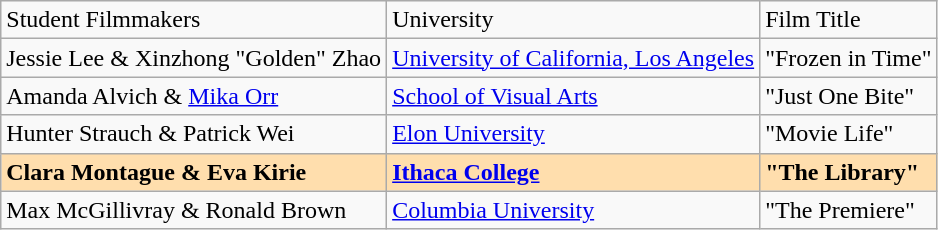<table class="wikitable">
<tr>
<td>Student Filmmakers</td>
<td>University</td>
<td>Film Title</td>
</tr>
<tr>
<td>Jessie Lee & Xinzhong "Golden" Zhao</td>
<td><a href='#'>University of California, Los Angeles</a></td>
<td>"Frozen in Time"</td>
</tr>
<tr>
<td>Amanda Alvich & <a href='#'>Mika Orr</a></td>
<td><a href='#'>School of Visual Arts</a></td>
<td>"Just One Bite"</td>
</tr>
<tr>
<td>Hunter Strauch & Patrick Wei</td>
<td><a href='#'>Elon University</a></td>
<td>"Movie Life"</td>
</tr>
<tr style="font-weight:bold; background:navajowhite;">
<td>Clara Montague & Eva Kirie</td>
<td><a href='#'>Ithaca College</a></td>
<td>"The Library"</td>
</tr>
<tr>
<td>Max McGillivray & Ronald Brown</td>
<td><a href='#'>Columbia University</a></td>
<td>"The Premiere"</td>
</tr>
</table>
